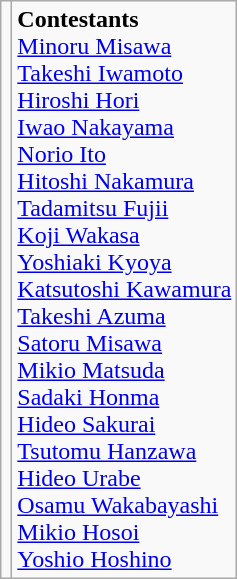<table class="wikitable" style="text-align:center">
<tr>
<td></td>
<td align=left><strong>Contestants</strong><br> <a href='#'>Minoru Misawa</a> <br> <a href='#'>Takeshi Iwamoto</a> <br> <a href='#'>Hiroshi Hori</a> <br> <a href='#'>Iwao Nakayama</a> <br> <a href='#'>Norio Ito</a> <br> <a href='#'>Hitoshi Nakamura</a> <br> <a href='#'>Tadamitsu Fujii</a> <br> <a href='#'>Koji Wakasa</a> <br> <a href='#'>Yoshiaki Kyoya</a> <br> <a href='#'>Katsutoshi Kawamura</a> <br> <a href='#'>Takeshi Azuma</a> <br> <a href='#'>Satoru Misawa</a> <br> <a href='#'>Mikio Matsuda</a> <br> <a href='#'>Sadaki Honma</a> <br> <a href='#'>Hideo Sakurai</a> <br> <a href='#'>Tsutomu Hanzawa</a> <br> <a href='#'>Hideo Urabe</a> <br> <a href='#'>Osamu Wakabayashi</a> <br> <a href='#'>Mikio Hosoi</a> <br> <a href='#'>Yoshio Hoshino</a></td>
</tr>
</table>
